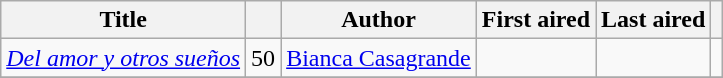<table class="wikitable sortable">
<tr>
<th>Title</th>
<th></th>
<th>Author</th>
<th>First aired</th>
<th>Last aired</th>
<th></th>
</tr>
<tr>
<td><em><a href='#'>Del amor y otros sueños</a></em></td>
<td>50</td>
<td><a href='#'>Bianca Casagrande</a></td>
<td></td>
<td></td>
<td></td>
</tr>
<tr>
</tr>
</table>
